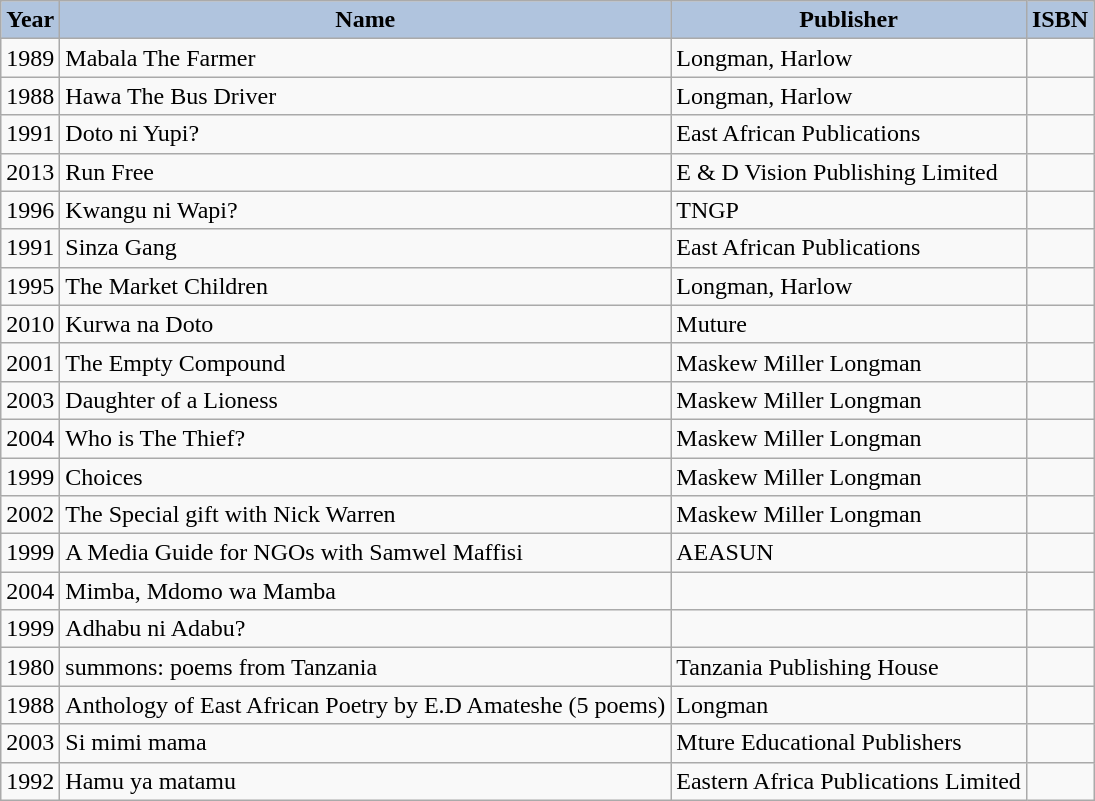<table class="wikitable sortable">
<tr>
<th style="background:#B0C4DE;">Year</th>
<th style="background:#B0C4DE;">Name</th>
<th style="background:#B0C4DE;">Publisher</th>
<th style="background:#B0C4DE;">ISBN</th>
</tr>
<tr>
<td>1989</td>
<td>Mabala The Farmer</td>
<td>Longman, Harlow</td>
<td></td>
</tr>
<tr>
<td>1988</td>
<td>Hawa The Bus Driver</td>
<td>Longman, Harlow</td>
<td></td>
</tr>
<tr>
<td>1991</td>
<td>Doto ni Yupi?</td>
<td>East African Publications</td>
<td></td>
</tr>
<tr>
<td>2013</td>
<td>Run Free</td>
<td>E & D Vision Publishing Limited</td>
<td></td>
</tr>
<tr>
<td>1996</td>
<td>Kwangu ni Wapi?</td>
<td>TNGP</td>
<td></td>
</tr>
<tr>
<td>1991</td>
<td>Sinza Gang</td>
<td>East African Publications</td>
<td></td>
</tr>
<tr>
<td>1995</td>
<td>The Market Children</td>
<td>Longman, Harlow</td>
<td></td>
</tr>
<tr>
<td>2010</td>
<td>Kurwa na Doto</td>
<td>Muture</td>
<td></td>
</tr>
<tr>
<td>2001</td>
<td>The Empty Compound</td>
<td>Maskew Miller Longman</td>
<td></td>
</tr>
<tr>
<td>2003</td>
<td>Daughter of a Lioness</td>
<td>Maskew Miller Longman</td>
<td></td>
</tr>
<tr>
<td>2004</td>
<td>Who is The Thief?</td>
<td>Maskew Miller Longman</td>
<td></td>
</tr>
<tr>
<td>1999</td>
<td>Choices</td>
<td>Maskew Miller Longman</td>
<td></td>
</tr>
<tr>
<td>2002</td>
<td>The Special gift with Nick Warren</td>
<td>Maskew Miller Longman</td>
<td></td>
</tr>
<tr>
<td>1999</td>
<td>A Media Guide for NGOs with Samwel Maffisi</td>
<td>AEASUN</td>
<td></td>
</tr>
<tr>
<td>2004</td>
<td>Mimba, Mdomo wa Mamba</td>
<td></td>
<td></td>
</tr>
<tr>
<td>1999</td>
<td>Adhabu ni Adabu?</td>
<td></td>
<td></td>
</tr>
<tr>
<td>1980</td>
<td>summons: poems from Tanzania</td>
<td>Tanzania Publishing House</td>
<td></td>
</tr>
<tr>
<td>1988</td>
<td>Anthology of East African Poetry by E.D Amateshe (5 poems)</td>
<td>Longman</td>
<td></td>
</tr>
<tr>
<td>2003</td>
<td>Si mimi mama</td>
<td>Mture Educational Publishers</td>
<td></td>
</tr>
<tr>
<td>1992</td>
<td>Hamu ya matamu</td>
<td>Eastern Africa Publications Limited</td>
<td></td>
</tr>
</table>
